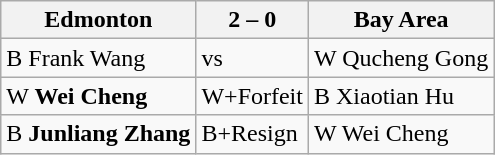<table class="wikitable">
<tr>
<th>Edmonton</th>
<th>2 – 0</th>
<th>Bay Area</th>
</tr>
<tr>
<td>B Frank Wang</td>
<td>vs</td>
<td>W Qucheng Gong</td>
</tr>
<tr>
<td>W <strong>Wei Cheng</strong></td>
<td>W+Forfeit</td>
<td>B Xiaotian Hu</td>
</tr>
<tr>
<td>B <strong>Junliang Zhang</strong></td>
<td>B+Resign</td>
<td>W Wei Cheng</td>
</tr>
</table>
